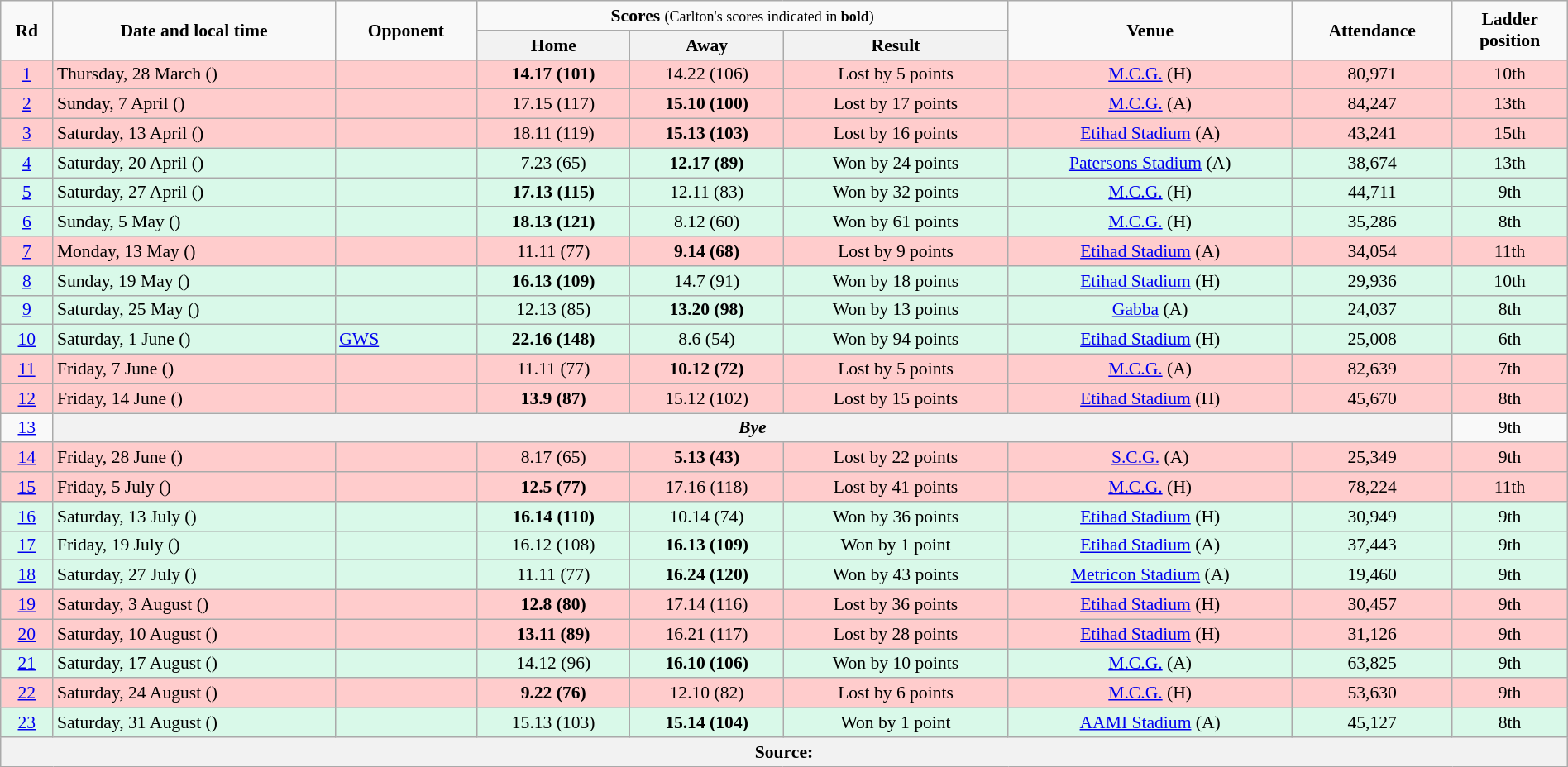<table class="wikitable" style="font-size:90%; text-align:center; width: 100%; margin-left: auto; margin-right: auto;">
<tr>
<td rowspan=2><strong>Rd</strong></td>
<td rowspan=2><strong>Date and local time</strong></td>
<td rowspan=2><strong>Opponent</strong></td>
<td colspan=3><strong>Scores</strong> <small>(Carlton's scores indicated in <strong>bold</strong>)</small></td>
<td rowspan=2><strong>Venue</strong></td>
<td rowspan=2><strong>Attendance</strong></td>
<td rowspan=2><strong>Ladder<br>position</strong></td>
</tr>
<tr>
<th>Home</th>
<th>Away</th>
<th>Result</th>
</tr>
<tr style="background:#fcc;">
<td><a href='#'>1</a></td>
<td align=left>Thursday, 28 March ()</td>
<td align=left></td>
<td><strong>14.17 (101)</strong></td>
<td>14.22 (106)</td>
<td>Lost by 5 points</td>
<td><a href='#'>M.C.G.</a> (H)</td>
<td>80,971</td>
<td>10th</td>
</tr>
<tr style="background:#fcc;">
<td><a href='#'>2</a></td>
<td align=left>Sunday, 7 April ()</td>
<td align=left></td>
<td>17.15 (117)</td>
<td><strong>15.10 (100)</strong></td>
<td>Lost by 17 points</td>
<td><a href='#'>M.C.G.</a> (A)</td>
<td>84,247</td>
<td>13th</td>
</tr>
<tr style="background:#fcc;">
<td><a href='#'>3</a></td>
<td align=left>Saturday, 13 April ()</td>
<td align=left></td>
<td>18.11 (119)</td>
<td><strong>15.13 (103)</strong></td>
<td>Lost by 16 points</td>
<td><a href='#'>Etihad Stadium</a> (A)</td>
<td>43,241</td>
<td>15th</td>
</tr>
<tr style="background:#d9f9e9;">
<td><a href='#'>4</a></td>
<td align=left>Saturday, 20 April ()</td>
<td align=left></td>
<td>7.23 (65)</td>
<td><strong>12.17 (89)</strong></td>
<td>Won by 24 points</td>
<td><a href='#'>Patersons Stadium</a> (A)</td>
<td>38,674</td>
<td>13th</td>
</tr>
<tr style="background:#d9f9e9;">
<td><a href='#'>5</a></td>
<td align=left>Saturday, 27 April ()</td>
<td align=left></td>
<td><strong>17.13 (115)</strong></td>
<td>12.11 (83)</td>
<td>Won by 32 points</td>
<td><a href='#'>M.C.G.</a> (H)</td>
<td>44,711</td>
<td>9th</td>
</tr>
<tr style="background:#d9f9e9;">
<td><a href='#'>6</a></td>
<td align=left>Sunday, 5 May ()</td>
<td align=left></td>
<td><strong>18.13 (121)</strong></td>
<td>8.12 (60)</td>
<td>Won by 61 points</td>
<td><a href='#'>M.C.G.</a> (H)</td>
<td>35,286</td>
<td>8th</td>
</tr>
<tr style="background:#fcc;">
<td><a href='#'>7</a></td>
<td align=left>Monday, 13 May ()</td>
<td align=left></td>
<td>11.11 (77)</td>
<td><strong>9.14 (68)</strong></td>
<td>Lost by 9 points</td>
<td><a href='#'>Etihad Stadium</a> (A)</td>
<td>34,054</td>
<td>11th</td>
</tr>
<tr style="background:#d9f9e9;">
<td><a href='#'>8</a></td>
<td align=left>Sunday, 19 May ()</td>
<td align=left></td>
<td><strong>16.13 (109)</strong></td>
<td>14.7 (91)</td>
<td>Won by 18 points</td>
<td><a href='#'>Etihad Stadium</a> (H)</td>
<td>29,936</td>
<td>10th</td>
</tr>
<tr style="background:#d9f9e9;">
<td><a href='#'>9</a></td>
<td align=left>Saturday, 25 May ()</td>
<td align=left></td>
<td>12.13 (85)</td>
<td><strong>13.20 (98)</strong></td>
<td>Won by 13 points</td>
<td><a href='#'>Gabba</a> (A)</td>
<td>24,037</td>
<td>8th</td>
</tr>
<tr style="background:#d9f9e9;">
<td><a href='#'>10</a></td>
<td align=left>Saturday, 1 June ()</td>
<td align=left><a href='#'>GWS</a></td>
<td><strong>22.16 (148)</strong></td>
<td>8.6 (54)</td>
<td>Won by 94 points</td>
<td><a href='#'>Etihad Stadium</a> (H)</td>
<td>25,008</td>
<td>6th</td>
</tr>
<tr style="background:#fcc;">
<td><a href='#'>11</a></td>
<td align=left>Friday, 7 June ()</td>
<td align=left></td>
<td>11.11 (77)</td>
<td><strong>10.12 (72)</strong></td>
<td>Lost by 5 points</td>
<td><a href='#'>M.C.G.</a> (A)</td>
<td>82,639</td>
<td>7th</td>
</tr>
<tr style="background:#fcc;">
<td><a href='#'>12</a></td>
<td align=left>Friday, 14 June ()</td>
<td align=left></td>
<td><strong>13.9 (87)</strong></td>
<td>15.12 (102)</td>
<td>Lost by 15 points</td>
<td><a href='#'>Etihad Stadium</a> (H)</td>
<td>45,670</td>
<td>8th</td>
</tr>
<tr>
<td><a href='#'>13</a></td>
<th colspan=7><span><em>Bye</em></span></th>
<td>9th</td>
</tr>
<tr style="background:#fcc;">
<td><a href='#'>14</a></td>
<td align=left>Friday, 28 June ()</td>
<td align=left></td>
<td>8.17 (65)</td>
<td><strong>5.13 (43)</strong></td>
<td>Lost by 22 points</td>
<td><a href='#'>S.C.G.</a> (A)</td>
<td>25,349</td>
<td>9th</td>
</tr>
<tr style="background:#fcc;">
<td><a href='#'>15</a></td>
<td align=left>Friday, 5 July ()</td>
<td align=left></td>
<td><strong>12.5 (77)</strong></td>
<td>17.16 (118)</td>
<td>Lost by 41 points</td>
<td><a href='#'>M.C.G.</a> (H)</td>
<td>78,224</td>
<td>11th</td>
</tr>
<tr style="background:#d9f9e9;">
<td><a href='#'>16</a></td>
<td align=left>Saturday, 13 July ()</td>
<td align=left></td>
<td><strong>16.14 (110)</strong></td>
<td>10.14 (74)</td>
<td>Won by 36 points</td>
<td><a href='#'>Etihad Stadium</a> (H)</td>
<td>30,949</td>
<td>9th</td>
</tr>
<tr style="background:#d9f9e9;">
<td><a href='#'>17</a></td>
<td align=left>Friday, 19 July ()</td>
<td align=left></td>
<td>16.12 (108)</td>
<td><strong>16.13 (109)</strong></td>
<td>Won by 1 point</td>
<td><a href='#'>Etihad Stadium</a> (A)</td>
<td>37,443</td>
<td>9th</td>
</tr>
<tr style="background:#d9f9e9;">
<td><a href='#'>18</a></td>
<td align=left>Saturday, 27 July ()</td>
<td align=left></td>
<td>11.11 (77)</td>
<td><strong>16.24 (120)</strong></td>
<td>Won by 43 points</td>
<td><a href='#'>Metricon Stadium</a> (A)</td>
<td>19,460</td>
<td>9th</td>
</tr>
<tr style="background:#fcc;">
<td><a href='#'>19</a></td>
<td align=left>Saturday, 3 August ()</td>
<td align=left></td>
<td><strong>12.8 (80)</strong></td>
<td>17.14 (116)</td>
<td>Lost by 36 points</td>
<td><a href='#'>Etihad Stadium</a> (H)</td>
<td>30,457</td>
<td>9th</td>
</tr>
<tr style="background:#fcc;">
<td><a href='#'>20</a></td>
<td align=left>Saturday, 10 August ()</td>
<td align=left></td>
<td><strong>13.11 (89)</strong></td>
<td>16.21 (117)</td>
<td>Lost by 28 points</td>
<td><a href='#'>Etihad Stadium</a> (H)</td>
<td>31,126</td>
<td>9th</td>
</tr>
<tr style="background:#d9f9e9;">
<td><a href='#'>21</a></td>
<td align=left>Saturday, 17 August ()</td>
<td align=left></td>
<td>14.12 (96)</td>
<td><strong>16.10 (106)</strong></td>
<td>Won by 10 points</td>
<td><a href='#'>M.C.G.</a> (A)</td>
<td>63,825</td>
<td>9th</td>
</tr>
<tr style="background:#fcc;">
<td><a href='#'>22</a></td>
<td align=left>Saturday, 24 August ()</td>
<td align=left></td>
<td><strong>9.22 (76)</strong></td>
<td>12.10 (82)</td>
<td>Lost by 6 points</td>
<td><a href='#'>M.C.G.</a> (H)</td>
<td>53,630</td>
<td>9th</td>
</tr>
<tr style="background:#d9f9e9;">
<td><a href='#'>23</a></td>
<td align=left>Saturday, 31 August ()</td>
<td align=left></td>
<td>15.13 (103)</td>
<td><strong>15.14 (104)</strong></td>
<td>Won by 1 point</td>
<td><a href='#'>AAMI Stadium</a> (A)</td>
<td>45,127</td>
<td>8th</td>
</tr>
<tr>
<th colspan=9>Source:</th>
</tr>
</table>
